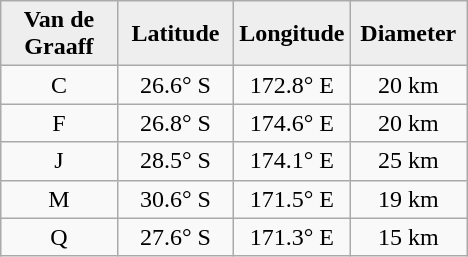<table class="wikitable">
<tr>
<th width="25%" style="background:#eeeeee;">Van de<br>Graaff</th>
<th width="25%" style="background:#eeeeee;">Latitude</th>
<th width="25%" style="background:#eeeeee;">Longitude</th>
<th width="25%" style="background:#eeeeee;">Diameter</th>
</tr>
<tr>
<td align="center">C</td>
<td align="center">26.6° S</td>
<td align="center">172.8° E</td>
<td align="center">20 km</td>
</tr>
<tr>
<td align="center">F</td>
<td align="center">26.8° S</td>
<td align="center">174.6° E</td>
<td align="center">20 km</td>
</tr>
<tr>
<td align="center">J</td>
<td align="center">28.5° S</td>
<td align="center">174.1° E</td>
<td align="center">25 km</td>
</tr>
<tr>
<td align="center">M</td>
<td align="center">30.6° S</td>
<td align="center">171.5° E</td>
<td align="center">19 km</td>
</tr>
<tr>
<td align="center">Q</td>
<td align="center">27.6° S</td>
<td align="center">171.3° E</td>
<td align="center">15 km</td>
</tr>
</table>
